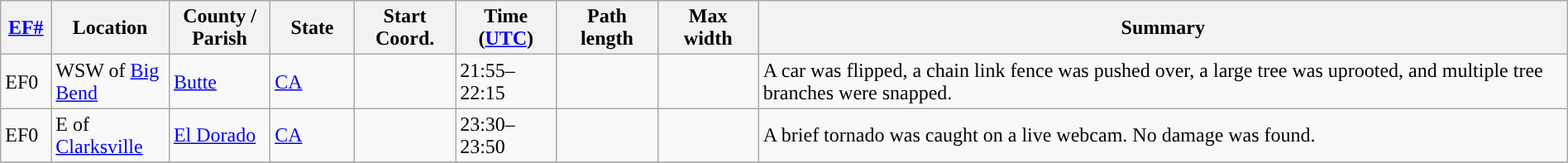<table class="wikitable sortable" style="width:100%;">
<tr>
<th scope="col"  style="width:3%; text-align:center;"><a href='#'>EF#</a></th>
<th scope="col"  style="width:7%; text-align:center;" class="unsortable">Location</th>
<th scope="col"  style="width:6%; text-align:center;" class="unsortable">County / Parish</th>
<th scope="col"  style="width:5%; text-align:center;">State</th>
<th scope="col"  style="width:6%; text-align:center;">Start Coord.</th>
<th scope="col"  style="width:6%; text-align:center;">Time (<a href='#'>UTC</a>)</th>
<th scope="col"  style="width:6%; text-align:center;">Path length</th>
<th scope="col"  style="width:6%; text-align:center;">Max width</th>
<th scope="col" class="unsortable" style="width:48%; text-align:center;">Summary</th>
</tr>
<tr>
<td>EF0</td>
<td>WSW of <a href='#'>Big Bend</a></td>
<td><a href='#'>Butte</a></td>
<td><a href='#'>CA</a></td>
<td></td>
<td>21:55–22:15</td>
<td></td>
<td></td>
<td>A car was flipped, a chain link fence was pushed over, a large tree was uprooted, and multiple tree branches were snapped.</td>
</tr>
<tr>
<td>EF0</td>
<td>E of <a href='#'>Clarksville</a></td>
<td><a href='#'>El Dorado</a></td>
<td><a href='#'>CA</a></td>
<td></td>
<td>23:30–23:50</td>
<td></td>
<td></td>
<td>A brief tornado was caught on a live webcam. No damage was found.</td>
</tr>
<tr>
</tr>
</table>
